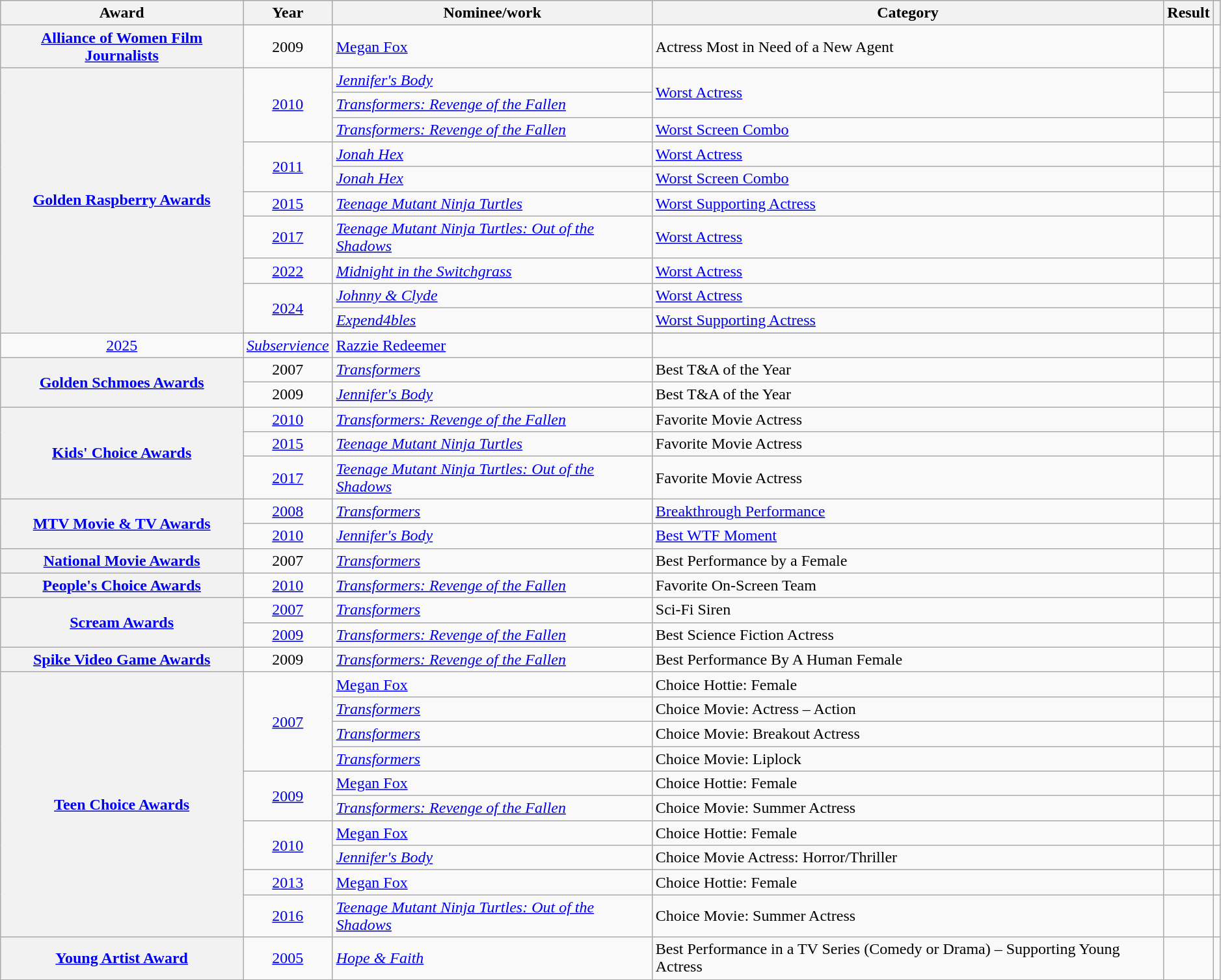<table class="wikitable plainrowheaders sortable" style="width:99%;">
<tr style="background:#ccc; text-align:center;">
<th scope="col">Award</th>
<th scope="col">Year</th>
<th scope="col">Nominee/work</th>
<th scope="col">Category</th>
<th scope="col">Result</th>
<th scope="col" class="unsortable"></th>
</tr>
<tr>
<th scope="row" rowspan="1"><a href='#'>Alliance of Women Film Journalists</a></th>
<td style="text-align:center;">2009</td>
<td><a href='#'>Megan Fox</a></td>
<td>Actress Most in Need of a New Agent</td>
<td></td>
<td style="text-align:center;"></td>
</tr>
<tr>
<th scope="row" rowspan="11"><a href='#'>Golden Raspberry Awards</a></th>
<td rowspan="3" style="text-align:center;"><a href='#'>2010</a></td>
<td><em><a href='#'>Jennifer's Body</a></em></td>
<td rowspan="2"><a href='#'>Worst Actress</a></td>
<td></td>
<td style="text-align:center;"></td>
</tr>
<tr>
<td><em><a href='#'>Transformers: Revenge of the Fallen</a></em></td>
<td></td>
<td style="text-align:center;"></td>
</tr>
<tr>
<td><em><a href='#'>Transformers: Revenge of the Fallen</a></em></td>
<td><a href='#'>Worst Screen Combo</a></td>
<td></td>
<td style="text-align:center;"></td>
</tr>
<tr>
<td rowspan="2" style="text-align:center;"><a href='#'>2011</a></td>
<td><em><a href='#'>Jonah Hex</a></em></td>
<td><a href='#'>Worst Actress</a></td>
<td></td>
<td style="text-align:center;"></td>
</tr>
<tr>
<td><em><a href='#'>Jonah Hex</a></em></td>
<td><a href='#'>Worst Screen Combo</a></td>
<td></td>
<td style="text-align:center;"></td>
</tr>
<tr>
<td rowspan="1" style="text-align:center;"><a href='#'>2015</a></td>
<td><em><a href='#'>Teenage Mutant Ninja Turtles</a></em></td>
<td><a href='#'>Worst Supporting Actress</a></td>
<td></td>
<td style="text-align:center;"></td>
</tr>
<tr>
<td rowspan="1" style="text-align:center;"><a href='#'>2017</a></td>
<td><em><a href='#'>Teenage Mutant Ninja Turtles: Out of the Shadows</a></em></td>
<td><a href='#'>Worst Actress</a></td>
<td></td>
<td style="text-align:center;"></td>
</tr>
<tr>
<td rowspan="1" style="text-align:center;"><a href='#'>2022</a></td>
<td><em><a href='#'>Midnight in the Switchgrass</a></em></td>
<td><a href='#'>Worst Actress</a></td>
<td></td>
<td style="text-align:center;"></td>
</tr>
<tr>
<td rowspan="2" style="text-align:center;"><a href='#'>2024</a></td>
<td><em><a href='#'>Johnny & Clyde</a></em></td>
<td><a href='#'>Worst Actress</a></td>
<td></td>
<td style="text-align:center;"></td>
</tr>
<tr>
<td><em><a href='#'>Expend4bles</a></em></td>
<td><a href='#'>Worst Supporting Actress</a></td>
<td></td>
<td style="text-align:center;"></td>
</tr>
<tr>
</tr>
<tr>
<td rowspan="1" style="text-align:center;"><a href='#'>2025</a></td>
<td><em><a href='#'>Subservience</a></em></td>
<td><a href='#'>Razzie Redeemer</a></td>
<td></td>
<td style="text-align:center;"></td>
</tr>
<tr>
<th scope="row" rowspan="2"><a href='#'>Golden Schmoes Awards</a></th>
<td style="text-align:center;">2007</td>
<td><em><a href='#'>Transformers</a></em></td>
<td>Best T&A of the Year</td>
<td></td>
<td style="text-align:center;"></td>
</tr>
<tr>
<td style="text-align:center;">2009</td>
<td><em><a href='#'>Jennifer's Body</a></em></td>
<td>Best T&A of the Year</td>
<td></td>
<td style="text-align:center;"></td>
</tr>
<tr>
<th scope="row" rowspan="3"><a href='#'>Kids' Choice Awards</a></th>
<td style="text-align:center;"><a href='#'>2010</a></td>
<td><em><a href='#'>Transformers: Revenge of the Fallen</a></em></td>
<td>Favorite Movie Actress</td>
<td></td>
<td style="text-align:center;"></td>
</tr>
<tr>
<td style="text-align:center;"><a href='#'>2015</a></td>
<td><em><a href='#'>Teenage Mutant Ninja Turtles</a></em></td>
<td>Favorite Movie Actress</td>
<td></td>
<td style="text-align:center;"></td>
</tr>
<tr>
<td style="text-align:center;"><a href='#'>2017</a></td>
<td><em><a href='#'>Teenage Mutant Ninja Turtles: Out of the Shadows</a></em></td>
<td>Favorite Movie Actress</td>
<td></td>
<td style="text-align:center;"></td>
</tr>
<tr>
<th scope="row" rowspan="2"><a href='#'>MTV Movie & TV Awards</a></th>
<td style="text-align:center;"><a href='#'>2008</a></td>
<td><em><a href='#'>Transformers</a></em></td>
<td><a href='#'>Breakthrough Performance</a></td>
<td></td>
<td style="text-align:center;"></td>
</tr>
<tr>
<td style="text-align:center;"><a href='#'>2010</a></td>
<td><em><a href='#'>Jennifer's Body</a></em></td>
<td><a href='#'>Best WTF Moment</a></td>
<td></td>
<td style="text-align:center;"></td>
</tr>
<tr>
<th scope="row" rowspan="1"><a href='#'>National Movie Awards</a></th>
<td style="text-align:center;">2007</td>
<td><em><a href='#'>Transformers</a></em></td>
<td>Best Performance by a Female</td>
<td></td>
<td style="text-align:center;"></td>
</tr>
<tr>
<th scope="row" rowspan="1"><a href='#'>People's Choice Awards</a></th>
<td style="text-align:center;"><a href='#'>2010</a></td>
<td><em><a href='#'>Transformers: Revenge of the Fallen</a></em></td>
<td>Favorite On-Screen Team</td>
<td></td>
<td style="text-align:center;"></td>
</tr>
<tr>
<th scope="row" rowspan="2"><a href='#'>Scream Awards</a></th>
<td style="text-align:center;"><a href='#'>2007</a></td>
<td><em><a href='#'>Transformers</a></em></td>
<td>Sci-Fi Siren</td>
<td></td>
<td style="text-align:center;"></td>
</tr>
<tr>
<td style="text-align:center;"><a href='#'>2009</a></td>
<td><em><a href='#'>Transformers: Revenge of the Fallen</a></em></td>
<td>Best Science Fiction Actress</td>
<td></td>
<td style="text-align:center;"></td>
</tr>
<tr>
<th scope="row" rowspan="1"><a href='#'>Spike Video Game Awards</a></th>
<td style="text-align:center;">2009</td>
<td><em><a href='#'>Transformers: Revenge of the Fallen</a></em></td>
<td>Best Performance By A Human Female</td>
<td></td>
<td style="text-align:center;"></td>
</tr>
<tr>
<th scope="row" rowspan="10"><a href='#'>Teen Choice Awards</a></th>
<td rowspan="4" style="text-align:center;"><a href='#'>2007</a></td>
<td><a href='#'>Megan Fox</a></td>
<td>Choice Hottie: Female</td>
<td></td>
<td style="text-align:center;"></td>
</tr>
<tr>
<td><em><a href='#'>Transformers</a></em></td>
<td>Choice Movie: Actress – Action</td>
<td></td>
<td style="text-align:center;"></td>
</tr>
<tr>
<td><em><a href='#'>Transformers</a></em></td>
<td>Choice Movie: Breakout Actress</td>
<td></td>
<td style="text-align:center;"></td>
</tr>
<tr>
<td><em><a href='#'>Transformers</a></em></td>
<td>Choice Movie: Liplock</td>
<td></td>
<td style="text-align:center;"></td>
</tr>
<tr>
<td rowspan="2" style="text-align:center;"><a href='#'>2009</a></td>
<td><a href='#'>Megan Fox</a></td>
<td>Choice Hottie: Female</td>
<td></td>
<td style="text-align:center;"></td>
</tr>
<tr>
<td><em><a href='#'>Transformers: Revenge of the Fallen</a></em></td>
<td>Choice Movie: Summer Actress</td>
<td></td>
<td style="text-align:center;"></td>
</tr>
<tr>
<td rowspan="2" style="text-align:center;"><a href='#'>2010</a></td>
<td><a href='#'>Megan Fox</a></td>
<td>Choice Hottie: Female</td>
<td></td>
<td style="text-align:center;"></td>
</tr>
<tr>
<td><em><a href='#'>Jennifer's Body</a></em></td>
<td>Choice Movie Actress: Horror/Thriller</td>
<td></td>
<td style="text-align:center;"></td>
</tr>
<tr>
<td rowspan="1" style="text-align:center;"><a href='#'>2013</a></td>
<td><a href='#'>Megan Fox</a></td>
<td>Choice Hottie: Female</td>
<td></td>
<td style="text-align:center;"></td>
</tr>
<tr>
<td rowspan="1" style="text-align:center;"><a href='#'>2016</a></td>
<td><em><a href='#'>Teenage Mutant Ninja Turtles: Out of the Shadows</a></em></td>
<td>Choice Movie: Summer Actress</td>
<td></td>
<td style="text-align:center;"></td>
</tr>
<tr>
<th scope="row" rowspan="1"><a href='#'>Young Artist Award</a></th>
<td style="text-align:center;"><a href='#'>2005</a></td>
<td><em><a href='#'>Hope & Faith</a></em></td>
<td>Best Performance in a TV Series (Comedy or Drama) – Supporting Young Actress</td>
<td></td>
<td style="text-align:center;"></td>
</tr>
</table>
